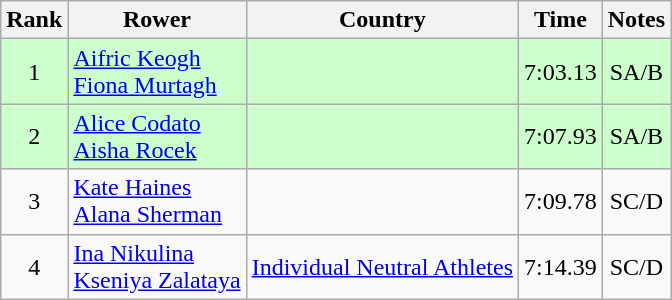<table class="wikitable" style="text-align:center">
<tr>
<th>Rank</th>
<th>Rower</th>
<th>Country</th>
<th>Time</th>
<th>Notes</th>
</tr>
<tr bgcolor=ccffcc>
<td>1</td>
<td align="left"><a href='#'>Aifric Keogh</a><br><a href='#'>Fiona Murtagh</a></td>
<td align="left"></td>
<td>7:03.13</td>
<td>SA/B</td>
</tr>
<tr bgcolor=ccffcc>
<td>2</td>
<td align="left"><a href='#'>Alice Codato</a><br><a href='#'>Aisha Rocek</a></td>
<td align="left"></td>
<td>7:07.93</td>
<td>SA/B</td>
</tr>
<tr>
<td>3</td>
<td align="left"><a href='#'>Kate Haines</a><br><a href='#'>Alana Sherman</a></td>
<td align="left"></td>
<td>7:09.78</td>
<td>SC/D</td>
</tr>
<tr>
<td>4</td>
<td align="left"><a href='#'>Ina Nikulina</a><br><a href='#'>Kseniya Zalataya</a></td>
<td align="left"><a href='#'>Individual Neutral Athletes</a></td>
<td>7:14.39</td>
<td>SC/D</td>
</tr>
</table>
